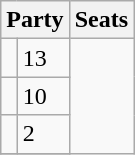<table class="wikitable">
<tr>
<th colspan="2" rowspan="1" align="center" valign="top">Party</th>
<th valign="top">Seats</th>
</tr>
<tr>
<td></td>
<td>13</td>
</tr>
<tr>
<td></td>
<td>10</td>
</tr>
<tr>
<td></td>
<td>2</td>
</tr>
<tr>
</tr>
</table>
